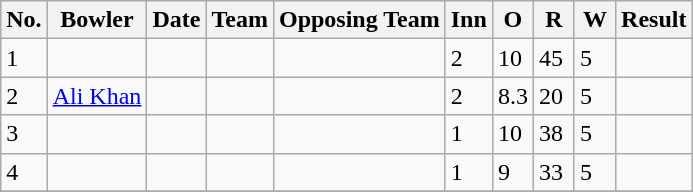<table class="wikitable">
<tr>
<th>No.</th>
<th>Bowler</th>
<th>Date</th>
<th>Team</th>
<th>Opposing Team</th>
<th scope="col" style="width:20px;">Inn</th>
<th scope="col" style="width:20px;">O</th>
<th scope="col" style="width:20px;">R</th>
<th scope="col" style="width:20px;">W</th>
<th>Result</th>
</tr>
<tr>
<td>1</td>
<td></td>
<td></td>
<td></td>
<td></td>
<td>2</td>
<td>10</td>
<td>45</td>
<td>5</td>
<td></td>
</tr>
<tr>
<td>2</td>
<td><a href='#'>Ali Khan</a></td>
<td></td>
<td></td>
<td></td>
<td>2</td>
<td>8.3</td>
<td>20</td>
<td>5</td>
<td></td>
</tr>
<tr>
<td>3</td>
<td></td>
<td></td>
<td></td>
<td></td>
<td>1</td>
<td>10</td>
<td>38</td>
<td>5</td>
<td></td>
</tr>
<tr>
<td>4</td>
<td></td>
<td></td>
<td></td>
<td></td>
<td>1</td>
<td>9</td>
<td>33</td>
<td>5</td>
<td></td>
</tr>
<tr>
</tr>
</table>
